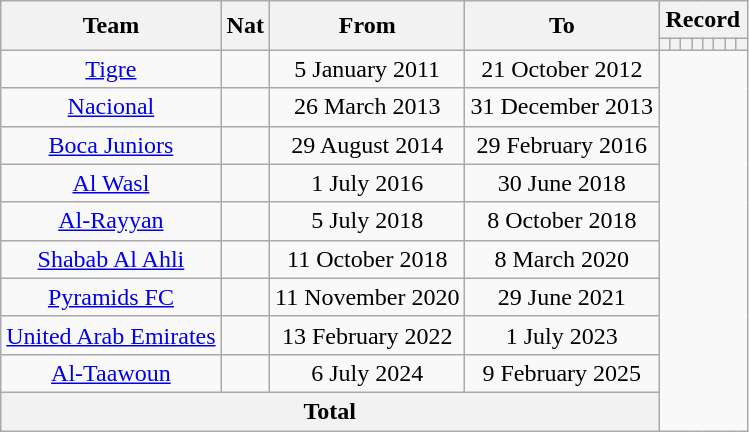<table class="wikitable" style="text-align: center">
<tr>
<th rowspan="2">Team</th>
<th rowspan="2">Nat</th>
<th rowspan="2">From</th>
<th rowspan="2">To</th>
<th colspan="8">Record</th>
</tr>
<tr>
<th></th>
<th></th>
<th></th>
<th></th>
<th></th>
<th></th>
<th></th>
<th></th>
</tr>
<tr>
<td><a href='#'>Tigre</a></td>
<td></td>
<td>5 January 2011</td>
<td>21 October 2012<br></td>
</tr>
<tr>
<td><a href='#'>Nacional</a></td>
<td></td>
<td>26 March 2013</td>
<td>31 December 2013<br></td>
</tr>
<tr>
<td><a href='#'>Boca Juniors</a></td>
<td></td>
<td>29 August 2014</td>
<td>29 February 2016<br></td>
</tr>
<tr>
<td><a href='#'>Al Wasl</a></td>
<td></td>
<td>1 July 2016</td>
<td>30 June 2018<br></td>
</tr>
<tr>
<td><a href='#'>Al-Rayyan</a></td>
<td></td>
<td>5 July 2018</td>
<td>8 October 2018<br></td>
</tr>
<tr>
<td><a href='#'>Shabab Al Ahli</a></td>
<td></td>
<td>11 October 2018</td>
<td>8 March 2020<br></td>
</tr>
<tr>
<td><a href='#'>Pyramids FC</a></td>
<td></td>
<td>11 November 2020</td>
<td>29 June 2021<br></td>
</tr>
<tr>
<td><a href='#'>United Arab Emirates</a></td>
<td></td>
<td>13 February 2022</td>
<td>1 July 2023<br></td>
</tr>
<tr>
<td><a href='#'>Al-Taawoun</a></td>
<td></td>
<td>6 July 2024</td>
<td>9 February 2025<br></td>
</tr>
<tr>
<th colspan="4">Total<br></th>
</tr>
</table>
